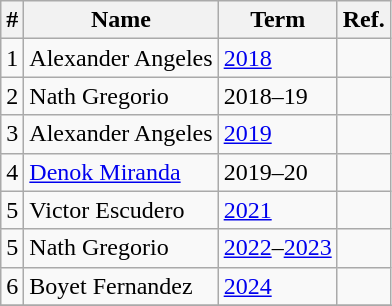<table class="wikitable sortable">
<tr>
<th>#</th>
<th>Name</th>
<th>Term</th>
<th class="unsortable">Ref.</th>
</tr>
<tr>
<td align=center>1</td>
<td>Alexander Angeles</td>
<td><a href='#'>2018</a></td>
<td></td>
</tr>
<tr>
<td align=center>2</td>
<td>Nath Gregorio</td>
<td>2018–19</td>
<td></td>
</tr>
<tr>
<td align=center>3</td>
<td>Alexander Angeles</td>
<td><a href='#'>2019</a></td>
<td></td>
</tr>
<tr>
<td align=center>4</td>
<td><a href='#'>Denok Miranda</a></td>
<td>2019–20</td>
<td></td>
</tr>
<tr>
<td align=center>5</td>
<td>Victor Escudero</td>
<td><a href='#'>2021</a></td>
<td></td>
</tr>
<tr>
<td align=center>5</td>
<td>Nath Gregorio</td>
<td><a href='#'>2022</a>–<a href='#'>2023</a></td>
<td></td>
</tr>
<tr>
<td align=center>6</td>
<td>Boyet Fernandez</td>
<td><a href='#'>2024</a></td>
<td></td>
</tr>
<tr>
</tr>
</table>
